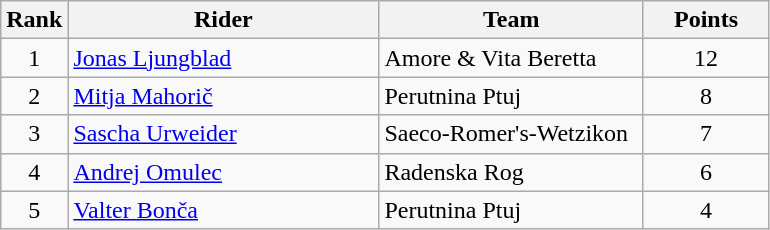<table class="wikitable">
<tr>
<th>Rank</th>
<th>Rider</th>
<th>Team</th>
<th>Points</th>
</tr>
<tr>
<td align=center>1</td>
<td width=200> <a href='#'>Jonas Ljungblad</a> </td>
<td width=169>Amore & Vita Beretta</td>
<td width=76 align=center>12</td>
</tr>
<tr>
<td align=center>2</td>
<td> <a href='#'>Mitja Mahorič</a> </td>
<td>Perutnina Ptuj</td>
<td align=center>8</td>
</tr>
<tr>
<td align=center>3</td>
<td> <a href='#'>Sascha Urweider</a></td>
<td>Saeco-Romer's-Wetzikon</td>
<td align=center>7</td>
</tr>
<tr>
<td align=center>4</td>
<td> <a href='#'>Andrej Omulec</a></td>
<td>Radenska Rog</td>
<td align=center>6</td>
</tr>
<tr>
<td align=center>5</td>
<td> <a href='#'>Valter Bonča</a></td>
<td>Perutnina Ptuj</td>
<td align=center>4</td>
</tr>
</table>
